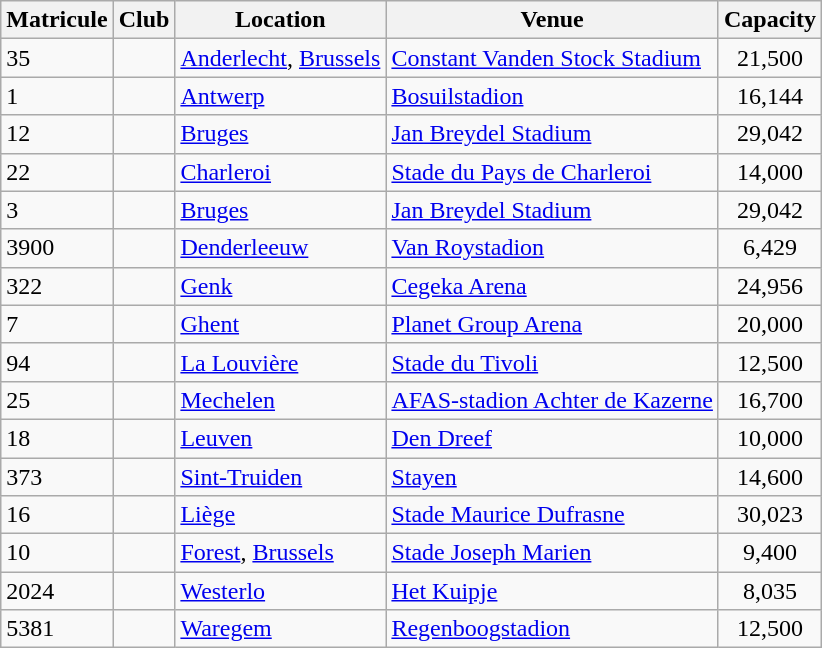<table class="wikitable sortable">
<tr>
<th>Matricule</th>
<th>Club</th>
<th>Location</th>
<th>Venue</th>
<th>Capacity </th>
</tr>
<tr>
<td>35</td>
<td></td>
<td><a href='#'>Anderlecht</a>, <a href='#'>Brussels</a></td>
<td><a href='#'>Constant Vanden Stock Stadium</a></td>
<td style="text-align: center;">21,500</td>
</tr>
<tr>
<td>1</td>
<td></td>
<td><a href='#'>Antwerp</a></td>
<td><a href='#'>Bosuilstadion</a></td>
<td style="text-align: center;">16,144</td>
</tr>
<tr>
<td>12</td>
<td></td>
<td><a href='#'>Bruges</a></td>
<td><a href='#'>Jan Breydel Stadium</a></td>
<td style="text-align: center;">29,042</td>
</tr>
<tr>
<td>22</td>
<td></td>
<td><a href='#'>Charleroi</a></td>
<td><a href='#'>Stade du Pays de Charleroi</a></td>
<td style="text-align: center;">14,000</td>
</tr>
<tr>
<td>3</td>
<td></td>
<td><a href='#'>Bruges</a></td>
<td><a href='#'>Jan Breydel Stadium</a></td>
<td style="text-align: center;">29,042</td>
</tr>
<tr>
<td>3900</td>
<td></td>
<td><a href='#'>Denderleeuw</a></td>
<td><a href='#'>Van Roystadion</a></td>
<td style="text-align: center;">6,429</td>
</tr>
<tr>
<td>322</td>
<td></td>
<td><a href='#'>Genk</a></td>
<td><a href='#'>Cegeka Arena</a></td>
<td style="text-align: center;">24,956</td>
</tr>
<tr>
<td>7</td>
<td></td>
<td><a href='#'>Ghent</a></td>
<td><a href='#'>Planet Group Arena</a></td>
<td style="text-align: center;">20,000</td>
</tr>
<tr>
<td>94</td>
<td></td>
<td><a href='#'>La Louvière</a></td>
<td><a href='#'>Stade du Tivoli</a></td>
<td style="text-align: center;">12,500</td>
</tr>
<tr>
<td>25</td>
<td></td>
<td><a href='#'>Mechelen</a></td>
<td><a href='#'>AFAS-stadion Achter de Kazerne</a></td>
<td style="text-align: center;">16,700</td>
</tr>
<tr>
<td>18</td>
<td></td>
<td><a href='#'>Leuven</a></td>
<td><a href='#'>Den Dreef</a></td>
<td style="text-align: center;">10,000</td>
</tr>
<tr>
<td>373</td>
<td></td>
<td><a href='#'>Sint-Truiden</a></td>
<td><a href='#'>Stayen</a></td>
<td style="text-align: center;">14,600</td>
</tr>
<tr>
<td>16</td>
<td></td>
<td><a href='#'>Liège</a></td>
<td><a href='#'>Stade Maurice Dufrasne</a></td>
<td style="text-align: center;">30,023</td>
</tr>
<tr>
<td>10</td>
<td></td>
<td><a href='#'>Forest</a>, <a href='#'>Brussels</a></td>
<td><a href='#'>Stade Joseph Marien</a></td>
<td style="text-align: center;">9,400</td>
</tr>
<tr>
<td>2024</td>
<td></td>
<td><a href='#'>Westerlo</a></td>
<td><a href='#'>Het Kuipje</a></td>
<td style="text-align: center;">8,035</td>
</tr>
<tr>
<td>5381</td>
<td></td>
<td><a href='#'>Waregem</a></td>
<td><a href='#'>Regenboogstadion</a></td>
<td style="text-align: center;">12,500</td>
</tr>
</table>
